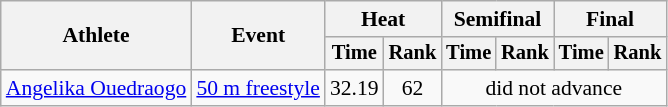<table class=wikitable style="font-size:90%">
<tr>
<th rowspan="2">Athlete</th>
<th rowspan="2">Event</th>
<th colspan="2">Heat</th>
<th colspan="2">Semifinal</th>
<th colspan="2">Final</th>
</tr>
<tr style="font-size:95%">
<th>Time</th>
<th>Rank</th>
<th>Time</th>
<th>Rank</th>
<th>Time</th>
<th>Rank</th>
</tr>
<tr align=center>
<td align=left><a href='#'>Angelika Ouedraogo</a></td>
<td align=left><a href='#'>50 m freestyle</a></td>
<td>32.19</td>
<td>62</td>
<td colspan=4>did not advance</td>
</tr>
</table>
